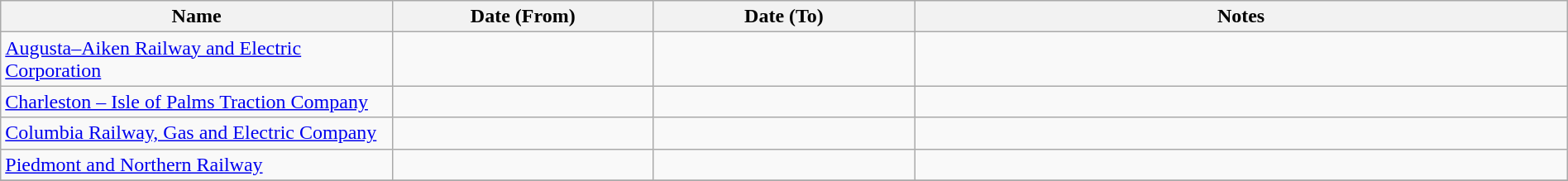<table class="wikitable sortable" width=100%>
<tr>
<th width=15%>Name</th>
<th width=10%>Date (From)</th>
<th width=10%>Date (To)</th>
<th class="unsortable" width=25%>Notes</th>
</tr>
<tr>
<td><a href='#'>Augusta–Aiken Railway and Electric Corporation</a></td>
<td></td>
<td></td>
<td></td>
</tr>
<tr>
<td><a href='#'>Charleston – Isle of Palms Traction Company</a></td>
<td></td>
<td></td>
<td></td>
</tr>
<tr>
<td><a href='#'>Columbia Railway, Gas and Electric Company</a></td>
<td></td>
<td></td>
<td></td>
</tr>
<tr>
<td><a href='#'>Piedmont and Northern Railway</a></td>
<td></td>
<td></td>
<td></td>
</tr>
<tr>
</tr>
</table>
